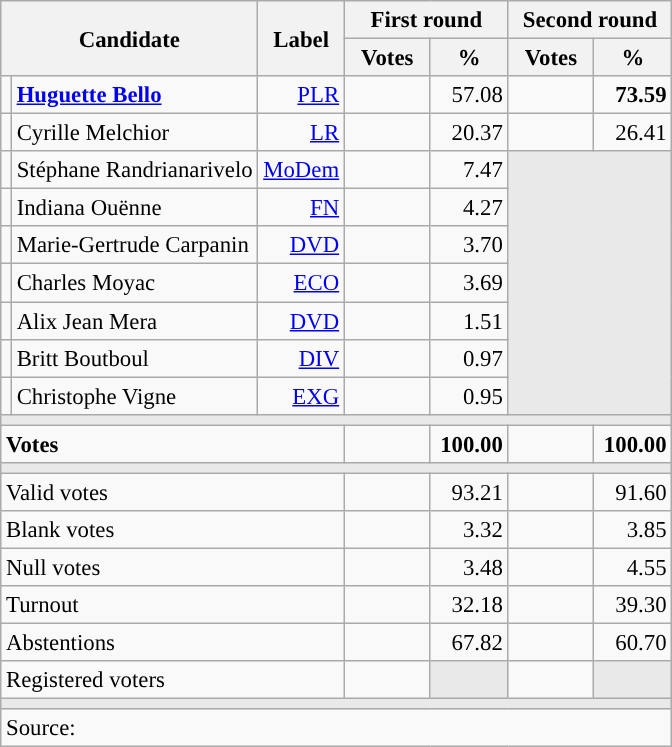<table class="wikitable" style="text-align:right;font-size:95%;">
<tr>
<th rowspan="2" colspan="2">Candidate</th>
<th rowspan="2">Label</th>
<th colspan="2">First round</th>
<th colspan="2">Second round</th>
</tr>
<tr>
<th style="width:50px;">Votes</th>
<th style="width:45px;">%</th>
<th style="width:50px;">Votes</th>
<th style="width:45px;">%</th>
</tr>
<tr>
<td style="color:inherit;background-color:"></td>
<td style="text-align:left;"><strong><a href='#'>Huguette Bello</a></strong></td>
<td><a href='#'>PLR</a></td>
<td></td>
<td>57.08</td>
<td><strong></strong></td>
<td><strong>73.59</strong></td>
</tr>
<tr>
<td style="color:inherit;background:"></td>
<td style="text-align:left;">Cyrille Melchior</td>
<td><a href='#'>LR</a></td>
<td></td>
<td>20.37</td>
<td></td>
<td>26.41</td>
</tr>
<tr>
<td style="color:inherit;background:"></td>
<td style="text-align:left;">Stéphane Randrianarivelo</td>
<td><a href='#'>MoDem</a></td>
<td></td>
<td>7.47</td>
<td colspan="2" rowspan="7" style="background:#E9E9E9;"></td>
</tr>
<tr>
<td style="color:inherit;background:"></td>
<td style="text-align:left;">Indiana Ouënne</td>
<td><a href='#'>FN</a></td>
<td></td>
<td>4.27</td>
</tr>
<tr>
<td style="color:inherit;background:"></td>
<td style="text-align:left;">Marie-Gertrude Carpanin</td>
<td><a href='#'>DVD</a></td>
<td></td>
<td>3.70</td>
</tr>
<tr>
<td style="color:inherit;background:"></td>
<td style="text-align:left;">Charles Moyac</td>
<td><a href='#'>ECO</a></td>
<td></td>
<td>3.69</td>
</tr>
<tr>
<td style="color:inherit;background:"></td>
<td style="text-align:left;">Alix Jean Mera</td>
<td><a href='#'>DVD</a></td>
<td></td>
<td>1.51</td>
</tr>
<tr>
<td style="color:inherit;background:"></td>
<td style="text-align:left;">Britt Boutboul</td>
<td><a href='#'>DIV</a></td>
<td></td>
<td>0.97</td>
</tr>
<tr>
<td style="color:inherit;background:"></td>
<td style="text-align:left;">Christophe Vigne</td>
<td><a href='#'>EXG</a></td>
<td></td>
<td>0.95</td>
</tr>
<tr>
<td colspan="7" style="background:#E9E9E9;"></td>
</tr>
<tr style="font-weight:bold;">
<td colspan="3" style="text-align:left;">Votes</td>
<td></td>
<td>100.00</td>
<td></td>
<td>100.00</td>
</tr>
<tr>
<td colspan="7" style="background:#E9E9E9;"></td>
</tr>
<tr>
<td colspan="3" style="text-align:left;">Valid votes</td>
<td></td>
<td>93.21</td>
<td></td>
<td>91.60</td>
</tr>
<tr>
<td colspan="3" style="text-align:left;">Blank votes</td>
<td></td>
<td>3.32</td>
<td></td>
<td>3.85</td>
</tr>
<tr>
<td colspan="3" style="text-align:left;">Null votes</td>
<td></td>
<td>3.48</td>
<td></td>
<td>4.55</td>
</tr>
<tr>
<td colspan="3" style="text-align:left;">Turnout</td>
<td></td>
<td>32.18</td>
<td></td>
<td>39.30</td>
</tr>
<tr>
<td colspan="3" style="text-align:left;">Abstentions</td>
<td></td>
<td>67.82</td>
<td></td>
<td>60.70</td>
</tr>
<tr>
<td colspan="3" style="text-align:left;">Registered voters</td>
<td></td>
<td style="background:#E9E9E9;"></td>
<td></td>
<td style="background:#E9E9E9;"></td>
</tr>
<tr>
<td colspan="7" style="background:#E9E9E9;"></td>
</tr>
<tr>
<td colspan="7" style="text-align:left;">Source: </td>
</tr>
</table>
